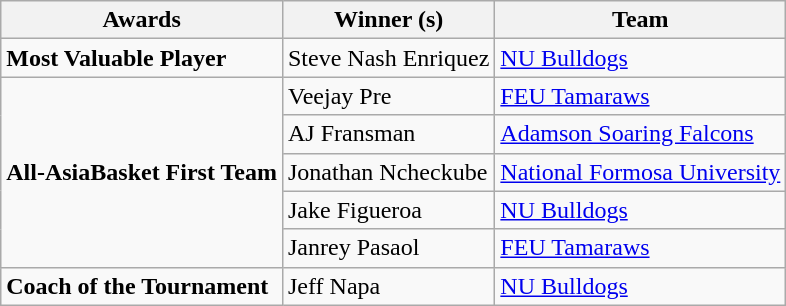<table class="wikitable">
<tr>
<th>Awards</th>
<th>Winner (s)</th>
<th>Team</th>
</tr>
<tr>
<td><strong>Most Valuable Player</strong></td>
<td>Steve Nash Enriquez</td>
<td> <a href='#'>NU Bulldogs</a></td>
</tr>
<tr>
<td rowspan="5"><strong>All-AsiaBasket First Team</strong></td>
<td>Veejay Pre</td>
<td> <a href='#'>FEU Tamaraws</a></td>
</tr>
<tr>
<td>AJ Fransman</td>
<td> <a href='#'>Adamson Soaring Falcons</a></td>
</tr>
<tr>
<td>Jonathan Ncheckube</td>
<td> <a href='#'>National Formosa University</a></td>
</tr>
<tr>
<td>Jake Figueroa</td>
<td> <a href='#'>NU Bulldogs</a></td>
</tr>
<tr>
<td>Janrey Pasaol</td>
<td> <a href='#'>FEU Tamaraws</a></td>
</tr>
<tr>
<td><strong>Coach of the Tournament</strong></td>
<td>Jeff Napa</td>
<td> <a href='#'>NU Bulldogs</a></td>
</tr>
</table>
